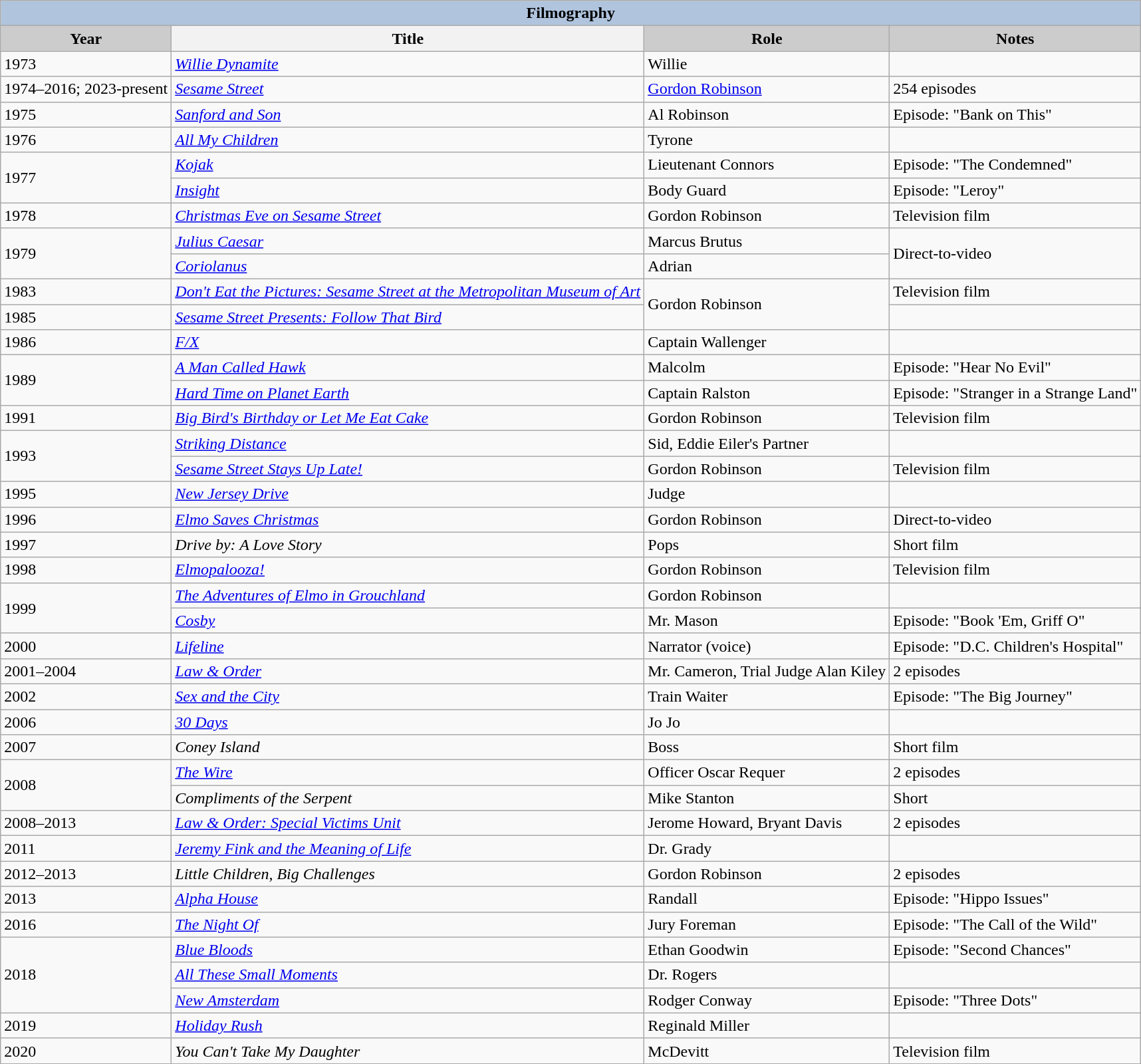<table class="wikitable">
<tr style="text-align:center;">
<th colspan=4 style="background:#B0C4DE;">Filmography</th>
</tr>
<tr style="text-align:center;">
<th style="background:#ccc;">Year</th>
<th style="bacekground:#ccc;">Title</th>
<th style="background:#ccc;">Role</th>
<th style="background:#ccc;">Notes</th>
</tr>
<tr>
<td>1973</td>
<td><em><a href='#'>Willie Dynamite</a></em></td>
<td>Willie</td>
<td></td>
</tr>
<tr>
<td>1974–2016; 2023-present</td>
<td><em><a href='#'>Sesame Street</a></em></td>
<td><a href='#'>Gordon Robinson</a></td>
<td>254 episodes</td>
</tr>
<tr>
<td>1975</td>
<td><em><a href='#'>Sanford and Son</a></em></td>
<td>Al Robinson</td>
<td>Episode: "Bank on This"</td>
</tr>
<tr>
<td>1976</td>
<td><em><a href='#'>All My Children</a></em></td>
<td>Tyrone</td>
<td></td>
</tr>
<tr>
<td rowspan="2">1977</td>
<td><em><a href='#'>Kojak</a></em></td>
<td>Lieutenant Connors</td>
<td>Episode: "The Condemned"</td>
</tr>
<tr>
<td><em><a href='#'>Insight</a></em></td>
<td>Body Guard</td>
<td>Episode: "Leroy"</td>
</tr>
<tr>
<td>1978</td>
<td><em><a href='#'>Christmas Eve on Sesame Street</a></em></td>
<td>Gordon Robinson</td>
<td>Television film</td>
</tr>
<tr>
<td rowspan="2">1979</td>
<td><em><a href='#'>Julius Caesar</a></em></td>
<td>Marcus Brutus</td>
<td rowspan="2">Direct-to-video</td>
</tr>
<tr>
<td><em><a href='#'>Coriolanus</a></em></td>
<td>Adrian</td>
</tr>
<tr>
<td>1983</td>
<td><em><a href='#'>Don't Eat the Pictures: Sesame Street at the Metropolitan Museum of Art</a></em></td>
<td rowspan="2">Gordon Robinson</td>
<td>Television film</td>
</tr>
<tr>
<td>1985</td>
<td><em><a href='#'>Sesame Street Presents: Follow That Bird</a></em></td>
<td></td>
</tr>
<tr>
<td>1986</td>
<td><em><a href='#'>F/X</a></em></td>
<td>Captain Wallenger</td>
<td></td>
</tr>
<tr>
<td rowspan="2">1989</td>
<td><em><a href='#'>A Man Called Hawk</a></em></td>
<td>Malcolm</td>
<td>Episode: "Hear No Evil"</td>
</tr>
<tr>
<td><em><a href='#'>Hard Time on Planet Earth</a></em></td>
<td>Captain Ralston</td>
<td>Episode: "Stranger in a Strange Land"</td>
</tr>
<tr>
<td>1991</td>
<td><em><a href='#'>Big Bird's Birthday or Let Me Eat Cake</a></em></td>
<td>Gordon Robinson</td>
<td>Television film</td>
</tr>
<tr>
<td rowspan="2">1993</td>
<td><em><a href='#'>Striking Distance</a></em></td>
<td>Sid, Eddie Eiler's Partner</td>
<td></td>
</tr>
<tr>
<td><em><a href='#'>Sesame Street Stays Up Late!</a></em></td>
<td>Gordon Robinson</td>
<td>Television film</td>
</tr>
<tr>
<td>1995</td>
<td><em><a href='#'>New Jersey Drive</a></em></td>
<td>Judge</td>
<td></td>
</tr>
<tr>
<td>1996</td>
<td><em><a href='#'>Elmo Saves Christmas</a></em></td>
<td>Gordon Robinson</td>
<td>Direct-to-video</td>
</tr>
<tr>
<td>1997</td>
<td><em>Drive by: A Love Story</em></td>
<td>Pops</td>
<td>Short film</td>
</tr>
<tr>
<td>1998</td>
<td><em><a href='#'>Elmopalooza!</a></em></td>
<td>Gordon Robinson</td>
<td>Television film</td>
</tr>
<tr>
<td rowspan="2">1999</td>
<td><em><a href='#'>The Adventures of Elmo in Grouchland</a></em></td>
<td>Gordon Robinson</td>
<td></td>
</tr>
<tr>
<td><em><a href='#'>Cosby</a></em></td>
<td>Mr. Mason</td>
<td>Episode: "Book 'Em, Griff O"</td>
</tr>
<tr>
<td>2000</td>
<td><em><a href='#'>Lifeline</a></em></td>
<td>Narrator (voice)</td>
<td>Episode: "D.C. Children's Hospital"</td>
</tr>
<tr>
<td>2001–2004</td>
<td><em><a href='#'>Law & Order</a></em></td>
<td>Mr. Cameron, Trial Judge Alan Kiley</td>
<td>2 episodes</td>
</tr>
<tr>
<td>2002</td>
<td><em><a href='#'>Sex and the City</a></em></td>
<td>Train Waiter</td>
<td>Episode: "The Big Journey"</td>
</tr>
<tr>
<td>2006</td>
<td><em><a href='#'>30 Days</a></em></td>
<td>Jo Jo</td>
<td></td>
</tr>
<tr>
<td>2007</td>
<td><em>Coney Island</em></td>
<td>Boss</td>
<td>Short film</td>
</tr>
<tr>
<td rowspan="2">2008</td>
<td><em><a href='#'>The Wire</a></em></td>
<td>Officer Oscar Requer</td>
<td>2 episodes</td>
</tr>
<tr>
<td><em>Compliments of the Serpent</em></td>
<td>Mike Stanton</td>
<td>Short</td>
</tr>
<tr>
<td>2008–2013</td>
<td><em><a href='#'>Law & Order: Special Victims Unit</a></em></td>
<td>Jerome Howard, Bryant Davis</td>
<td>2 episodes</td>
</tr>
<tr>
<td>2011</td>
<td><em><a href='#'>Jeremy Fink and the Meaning of Life</a></em></td>
<td>Dr. Grady</td>
<td></td>
</tr>
<tr>
<td>2012–2013</td>
<td><em>Little Children, Big Challenges</em></td>
<td>Gordon Robinson</td>
<td>2 episodes</td>
</tr>
<tr>
<td>2013</td>
<td><em><a href='#'>Alpha House</a></em></td>
<td>Randall</td>
<td>Episode: "Hippo Issues"</td>
</tr>
<tr>
<td>2016</td>
<td><em><a href='#'>The Night Of</a></em></td>
<td>Jury Foreman</td>
<td>Episode: "The Call of the Wild"</td>
</tr>
<tr>
<td rowspan="3">2018</td>
<td><em><a href='#'>Blue Bloods</a></em></td>
<td>Ethan Goodwin</td>
<td>Episode: "Second Chances"</td>
</tr>
<tr>
<td><em><a href='#'>All These Small Moments</a></em></td>
<td>Dr. Rogers</td>
<td></td>
</tr>
<tr>
<td><em><a href='#'>New Amsterdam</a></em></td>
<td>Rodger Conway</td>
<td>Episode: "Three Dots"</td>
</tr>
<tr>
<td>2019</td>
<td><em><a href='#'>Holiday Rush</a></em></td>
<td>Reginald Miller</td>
<td></td>
</tr>
<tr>
<td>2020</td>
<td><em>You Can't Take My Daughter</em></td>
<td>McDevitt</td>
<td>Television film</td>
</tr>
</table>
